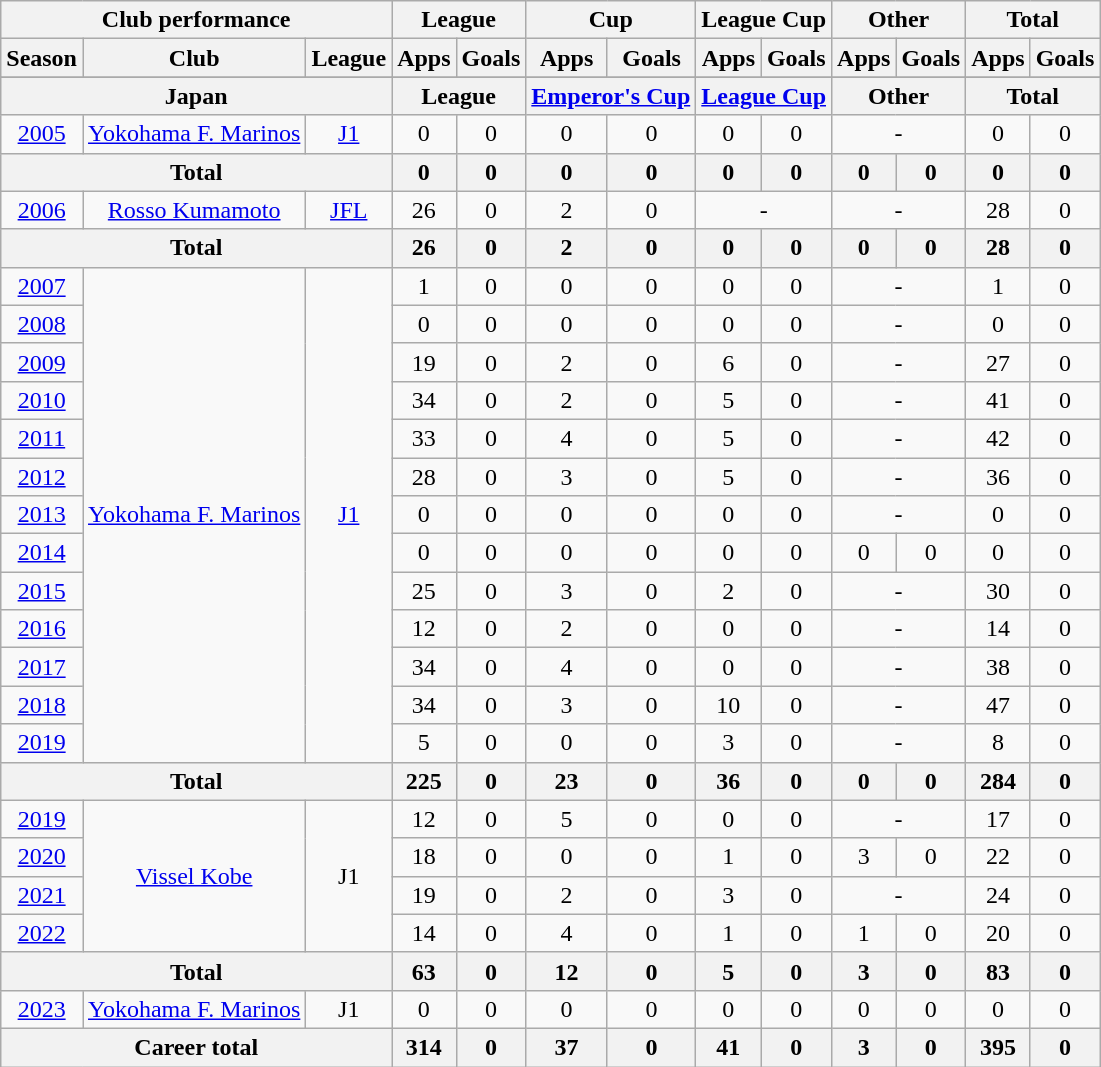<table class="wikitable" style="text-align:center">
<tr>
<th colspan=3>Club performance</th>
<th colspan=2>League</th>
<th colspan=2>Cup</th>
<th colspan=2>League Cup</th>
<th colspan=2>Other</th>
<th colspan=2>Total</th>
</tr>
<tr>
<th>Season</th>
<th>Club</th>
<th>League</th>
<th>Apps</th>
<th>Goals</th>
<th>Apps</th>
<th>Goals</th>
<th>Apps</th>
<th>Goals</th>
<th>Apps</th>
<th>Goals</th>
<th>Apps</th>
<th>Goals</th>
</tr>
<tr>
</tr>
<tr>
<th colspan=3>Japan</th>
<th colspan=2>League</th>
<th colspan=2><a href='#'>Emperor's Cup</a></th>
<th colspan=2><a href='#'>League Cup</a></th>
<th colspan=2>Other</th>
<th colspan=2>Total</th>
</tr>
<tr>
<td><a href='#'>2005</a></td>
<td><a href='#'>Yokohama F. Marinos</a></td>
<td><a href='#'>J1</a></td>
<td>0</td>
<td>0</td>
<td>0</td>
<td>0</td>
<td>0</td>
<td>0</td>
<td colspan=2>-</td>
<td>0</td>
<td>0</td>
</tr>
<tr>
<th colspan=3>Total</th>
<th>0</th>
<th>0</th>
<th>0</th>
<th>0</th>
<th>0</th>
<th>0</th>
<th>0</th>
<th>0</th>
<th>0</th>
<th>0</th>
</tr>
<tr>
<td><a href='#'>2006</a></td>
<td><a href='#'>Rosso Kumamoto</a></td>
<td><a href='#'>JFL</a></td>
<td>26</td>
<td>0</td>
<td>2</td>
<td>0</td>
<td colspan="2">-</td>
<td colspan=2>-</td>
<td>28</td>
<td>0</td>
</tr>
<tr>
<th colspan=3>Total</th>
<th>26</th>
<th>0</th>
<th>2</th>
<th>0</th>
<th>0</th>
<th>0</th>
<th>0</th>
<th>0</th>
<th>28</th>
<th>0</th>
</tr>
<tr>
<td><a href='#'>2007</a></td>
<td rowspan="13"><a href='#'>Yokohama F. Marinos</a></td>
<td rowspan="13"><a href='#'>J1</a></td>
<td>1</td>
<td>0</td>
<td>0</td>
<td>0</td>
<td>0</td>
<td>0</td>
<td colspan=2>-</td>
<td>1</td>
<td>0</td>
</tr>
<tr>
<td><a href='#'>2008</a></td>
<td>0</td>
<td>0</td>
<td>0</td>
<td>0</td>
<td>0</td>
<td>0</td>
<td colspan=2>-</td>
<td>0</td>
<td>0</td>
</tr>
<tr>
<td><a href='#'>2009</a></td>
<td>19</td>
<td>0</td>
<td>2</td>
<td>0</td>
<td>6</td>
<td>0</td>
<td colspan=2>-</td>
<td>27</td>
<td>0</td>
</tr>
<tr>
<td><a href='#'>2010</a></td>
<td>34</td>
<td>0</td>
<td>2</td>
<td>0</td>
<td>5</td>
<td>0</td>
<td colspan=2>-</td>
<td>41</td>
<td>0</td>
</tr>
<tr>
<td><a href='#'>2011</a></td>
<td>33</td>
<td>0</td>
<td>4</td>
<td>0</td>
<td>5</td>
<td>0</td>
<td colspan=2>-</td>
<td>42</td>
<td>0</td>
</tr>
<tr>
<td><a href='#'>2012</a></td>
<td>28</td>
<td>0</td>
<td>3</td>
<td>0</td>
<td>5</td>
<td>0</td>
<td colspan=2>-</td>
<td>36</td>
<td>0</td>
</tr>
<tr>
<td><a href='#'>2013</a></td>
<td>0</td>
<td>0</td>
<td>0</td>
<td>0</td>
<td>0</td>
<td>0</td>
<td colspan=2>-</td>
<td>0</td>
<td>0</td>
</tr>
<tr>
<td><a href='#'>2014</a></td>
<td>0</td>
<td>0</td>
<td>0</td>
<td>0</td>
<td>0</td>
<td>0</td>
<td>0</td>
<td>0</td>
<td>0</td>
<td>0</td>
</tr>
<tr>
<td><a href='#'>2015</a></td>
<td>25</td>
<td>0</td>
<td>3</td>
<td>0</td>
<td>2</td>
<td>0</td>
<td colspan=2>-</td>
<td>30</td>
<td>0</td>
</tr>
<tr>
<td><a href='#'>2016</a></td>
<td>12</td>
<td>0</td>
<td>2</td>
<td>0</td>
<td>0</td>
<td>0</td>
<td colspan=2>-</td>
<td>14</td>
<td>0</td>
</tr>
<tr>
<td><a href='#'>2017</a></td>
<td>34</td>
<td>0</td>
<td>4</td>
<td>0</td>
<td>0</td>
<td>0</td>
<td colspan=2>-</td>
<td>38</td>
<td>0</td>
</tr>
<tr>
<td><a href='#'>2018</a></td>
<td>34</td>
<td>0</td>
<td>3</td>
<td>0</td>
<td>10</td>
<td>0</td>
<td colspan=2>-</td>
<td>47</td>
<td>0</td>
</tr>
<tr>
<td><a href='#'>2019</a></td>
<td>5</td>
<td>0</td>
<td>0</td>
<td>0</td>
<td>3</td>
<td>0</td>
<td colspan=2>-</td>
<td>8</td>
<td>0</td>
</tr>
<tr>
<th colspan=3>Total</th>
<th>225</th>
<th>0</th>
<th>23</th>
<th>0</th>
<th>36</th>
<th>0</th>
<th>0</th>
<th>0</th>
<th>284</th>
<th>0</th>
</tr>
<tr>
<td><a href='#'>2019</a></td>
<td rowspan="4"><a href='#'>Vissel Kobe</a></td>
<td rowspan="4">J1</td>
<td>12</td>
<td>0</td>
<td>5</td>
<td>0</td>
<td>0</td>
<td>0</td>
<td colspan=2>-</td>
<td>17</td>
<td>0</td>
</tr>
<tr>
<td><a href='#'>2020</a></td>
<td>18</td>
<td>0</td>
<td>0</td>
<td>0</td>
<td>1</td>
<td>0</td>
<td>3</td>
<td>0</td>
<td>22</td>
<td>0</td>
</tr>
<tr>
<td><a href='#'>2021</a></td>
<td>19</td>
<td>0</td>
<td>2</td>
<td>0</td>
<td>3</td>
<td>0</td>
<td colspan=2>-</td>
<td>24</td>
<td>0</td>
</tr>
<tr>
<td><a href='#'>2022</a></td>
<td>14</td>
<td>0</td>
<td>4</td>
<td>0</td>
<td>1</td>
<td>0</td>
<td>1</td>
<td>0</td>
<td>20</td>
<td>0</td>
</tr>
<tr>
<th colspan=3>Total</th>
<th>63</th>
<th>0</th>
<th>12</th>
<th>0</th>
<th>5</th>
<th>0</th>
<th>3</th>
<th>0</th>
<th>83</th>
<th>0</th>
</tr>
<tr>
<td><a href='#'>2023</a></td>
<td><a href='#'>Yokohama F. Marinos</a></td>
<td>J1</td>
<td>0</td>
<td>0</td>
<td>0</td>
<td>0</td>
<td>0</td>
<td>0</td>
<td>0</td>
<td>0</td>
<td>0</td>
<td>0</td>
</tr>
<tr>
<th colspan=3>Career total</th>
<th>314</th>
<th>0</th>
<th>37</th>
<th>0</th>
<th>41</th>
<th>0</th>
<th>3</th>
<th>0</th>
<th>395</th>
<th>0</th>
</tr>
</table>
